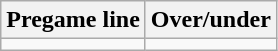<table class="wikitable">
<tr align="center">
<th style=>Pregame line</th>
<th style=>Over/under</th>
</tr>
<tr align="center">
<td></td>
<td></td>
</tr>
</table>
